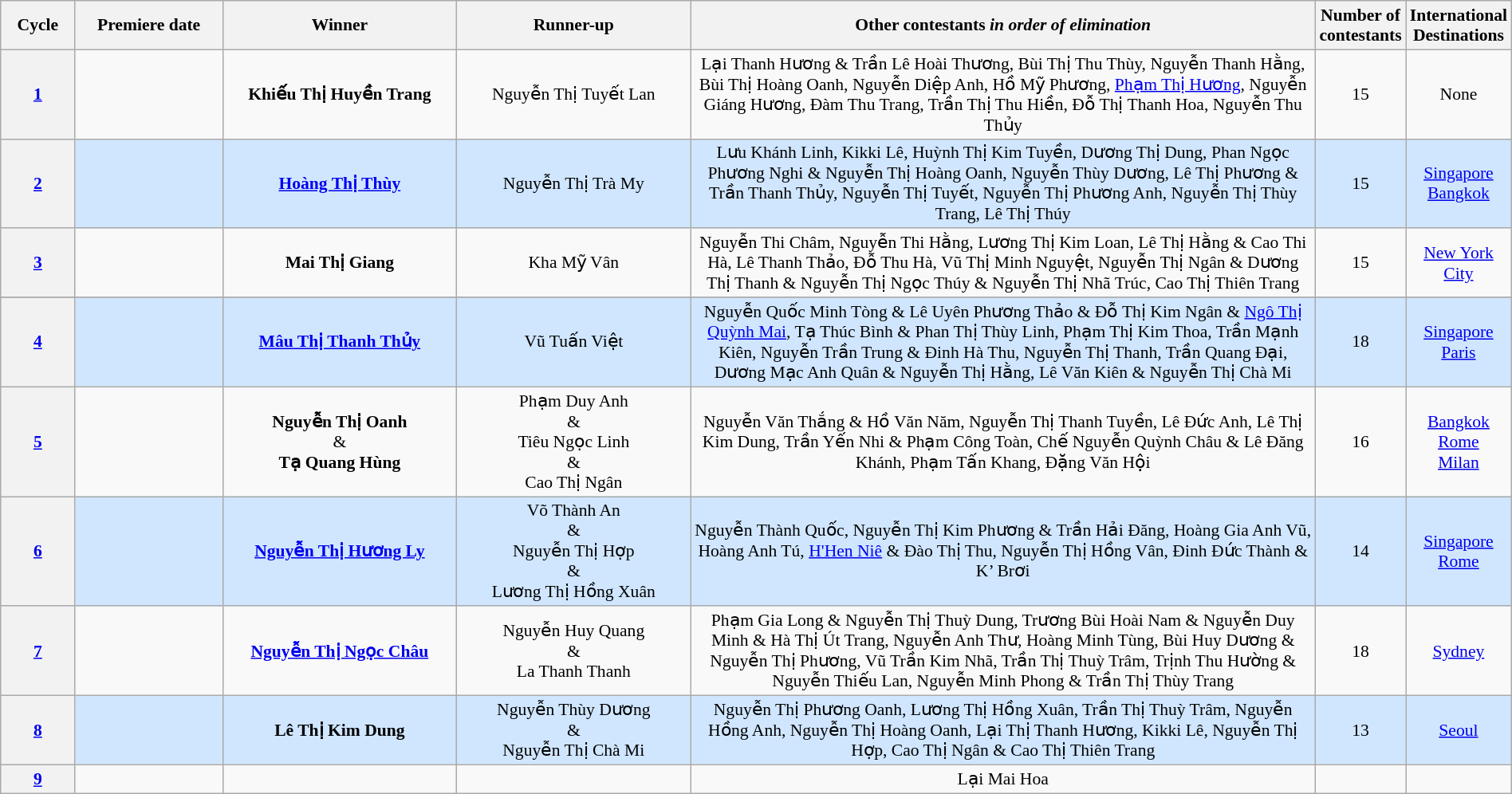<table class="wikitable" style="font-size:90%; width:100%; text-align: center;">
<tr>
<th style="width:5%;">Cycle</th>
<th style="width:10%;">Premiere date</th>
<th width=16%>Winner</th>
<th width=16%>Runner-up</th>
<th style="width:43%;">Other contestants <em>in order of elimination</em></th>
<th style="width:3%;">Number of contestants</th>
<th style="width:8%;">International Destinations</th>
</tr>
<tr>
<th><a href='#'>1</a></th>
<td></td>
<td><strong>Khiếu Thị Huyền Trang</strong></td>
<td>Nguyễn Thị Tuyết Lan</td>
<td>Lại Thanh Hương & Trần Lê Hoài Thương, Bùi Thị Thu Thùy, Nguyễn Thanh Hằng, Bùi Thị Hoàng Oanh, Nguyễn Diệp Anh, Hồ Mỹ Phương, <a href='#'>Phạm Thị Hương</a>, Nguyễn Giáng Hương, Đàm Thu Trang, Trần Thị Thu Hiền, Đỗ Thị Thanh Hoa, Nguyễn Thu Thủy</td>
<td>15</td>
<td>None</td>
</tr>
<tr style="background: #D0E6FF;">
<th><a href='#'>2</a></th>
<td></td>
<td><strong><a href='#'>Hoàng Thị Thùy</a></strong></td>
<td>Nguyễn Thị Trà My</td>
<td>Lưu Khánh Linh, Kikki Lê, Huỳnh Thị Kim Tuyền, Dương Thị Dung, Phan Ngọc Phương Nghi & Nguyễn Thị Hoàng Oanh, Nguyễn Thùy Dương, Lê Thị Phương & Trần Thanh Thủy, Nguyễn Thị Tuyết, Nguyễn Thị Phương Anh, Nguyễn Thị Thùy Trang, Lê Thị Thúy</td>
<td>15</td>
<td><a href='#'>Singapore</a><br><a href='#'>Bangkok</a></td>
</tr>
<tr>
<th><a href='#'>3</a></th>
<td></td>
<td><strong>Mai Thị Giang</strong></td>
<td>Kha Mỹ Vân</td>
<td>Nguyễn Thi Châm, Nguyễn Thi Hằng, Lương Thị Kim Loan, Lê Thị Hằng & Cao Thi Hà, Lê Thanh Thảo, Đỗ Thu Hà, Vũ Thị Minh Nguyệt, Nguyễn Thị Ngân & Dương Thị Thanh & Nguyễn Thị Ngọc Thúy & Nguyễn Thị Nhã Trúc, Cao Thị Thiên Trang</td>
<td>15</td>
<td><a href='#'>New York City</a></td>
</tr>
<tr>
</tr>
<tr style="background: #D0E6FF;">
<th><a href='#'>4</a></th>
<td></td>
<td><strong><a href='#'>Mâu Thị Thanh Thủy</a></strong></td>
<td>Vũ Tuấn Việt</td>
<td>Nguyễn Quốc Minh Tòng & Lê Uyên Phương Thảo & Đỗ Thị Kim Ngân & <a href='#'>Ngô Thị Quỳnh Mai</a>, Tạ Thúc Bình & Phan Thị Thùy Linh, Phạm Thị Kim Thoa, Trần Mạnh Kiên, Nguyễn Trần Trung & Đinh Hà Thu, Nguyễn Thị Thanh, Trần Quang Đại, Dương Mạc Anh Quân & Nguyễn Thị Hằng, Lê Văn Kiên & Nguyễn Thị Chà Mi</td>
<td>18</td>
<td><a href='#'>Singapore</a><br><a href='#'>Paris</a></td>
</tr>
<tr>
<th><a href='#'>5</a></th>
<td></td>
<td><strong>Nguyễn Thị Oanh</strong><br>&<br><strong>Tạ Quang Hùng</strong></td>
<td>Phạm Duy Anh<br>&<br>Tiêu Ngọc Linh<br>&<br>Cao Thị Ngân</td>
<td>Nguyễn Văn Thắng & Hồ Văn Năm, Nguyễn Thị Thanh Tuyền, Lê Đức Anh, Lê Thị Kim Dung, Trần Yến Nhi & Phạm Công Toàn, Chế Nguyễn Quỳnh Châu & Lê Đăng Khánh, Phạm Tấn Khang, Đặng Văn Hội</td>
<td>16</td>
<td><a href='#'>Bangkok</a><br><a href='#'>Rome</a><br><a href='#'>Milan</a></td>
</tr>
<tr style="background: #D0E6FF;">
<th><a href='#'>6</a></th>
<td></td>
<td><strong><a href='#'>Nguyễn Thị Hương Ly</a></strong></td>
<td>Võ Thành An<br>&<br>Nguyễn Thị Hợp<br>&<br>Lương Thị Hồng Xuân</td>
<td>Nguyễn Thành Quốc, Nguyễn Thị Kim Phương & Trần Hải Đăng, Hoàng Gia Anh Vũ, Hoàng Anh Tú, <a href='#'>H'Hen Niê</a> & Đào Thị Thu, Nguyễn Thị Hồng Vân, Đinh Đức Thành & K’ Brơi</td>
<td>14</td>
<td><a href='#'>Singapore</a><br><a href='#'>Rome</a></td>
</tr>
<tr>
<th><a href='#'>7</a></th>
<td></td>
<td><strong><a href='#'>Nguyễn Thị Ngọc Châu</a></strong></td>
<td>Nguyễn Huy Quang<br>&<br>La Thanh Thanh</td>
<td>Phạm Gia Long & Nguyễn Thị Thuỳ Dung, Trương Bùi Hoài Nam & Nguyễn Duy Minh & Hà Thị Út Trang, Nguyễn Anh Thư, Hoàng Minh Tùng, Bùi Huy Dương & Nguyễn Thị Phương, Vũ Trần Kim Nhã, Trần Thị Thuỳ Trâm, Trịnh Thu Hường & Nguyễn Thiếu Lan, Nguyễn Minh Phong & Trần Thị Thùy Trang</td>
<td>18</td>
<td><a href='#'>Sydney</a></td>
</tr>
<tr style="background: #D0E6FF;">
<th><a href='#'>8</a></th>
<td></td>
<td><strong>Lê Thị Kim Dung</strong></td>
<td>Nguyễn Thùy Dương<br>&<br>Nguyễn Thị Chà Mi</td>
<td>Nguyễn Thị Phương Oanh, Lương Thị Hồng Xuân, Trần Thị Thuỳ Trâm, Nguyễn Hồng Anh, Nguyễn Thị Hoàng Oanh, Lại Thị Thanh Hương, Kikki Lê, Nguyễn Thị Hợp, Cao Thị Ngân & Cao Thị Thiên Trang</td>
<td>13</td>
<td><a href='#'>Seoul</a></td>
</tr>
<tr>
<th><a href='#'>9</a></th>
<td></td>
<td></td>
<td></td>
<td>Lại Mai Hoa</td>
<td></td>
<td></td>
</tr>
</table>
